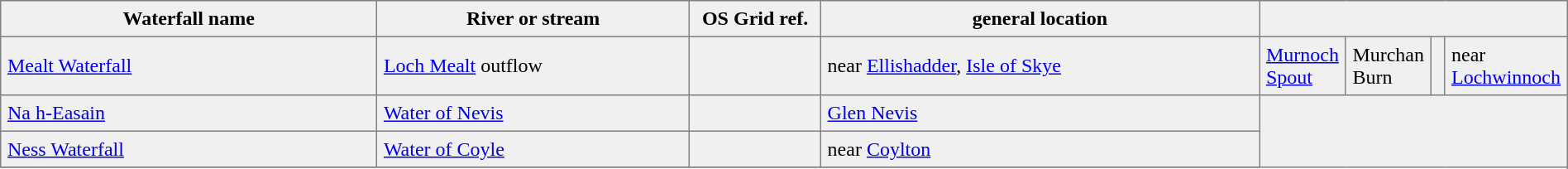<table border=1 cellspacing=0 cellpadding=5 style="border-collapse: collapse; background:#f0f0f0;">
<tr>
<th width=30%>Waterfall name</th>
<th width=25%>River or stream</th>
<th width=10%>OS Grid ref.</th>
<th width=35%>general location</th>
</tr>
<tr>
<td><a href='#'>Mealt Waterfall</a></td>
<td><a href='#'>Loch Mealt</a> outflow</td>
<td></td>
<td>near <a href='#'>Ellishadder</a>, <a href='#'>Isle of Skye</a></td>
<td><a href='#'>Murnoch Spout</a></td>
<td>Murchan Burn</td>
<td></td>
<td>near <a href='#'>Lochwinnoch</a></td>
</tr>
<tr>
<td><a href='#'>Na h-Easain</a></td>
<td><a href='#'>Water of Nevis</a></td>
<td></td>
<td><a href='#'>Glen Nevis</a></td>
</tr>
<tr>
<td><a href='#'>Ness Waterfall</a></td>
<td><a href='#'>Water of Coyle</a></td>
<td></td>
<td>near <a href='#'>Coylton</a></td>
</tr>
<tr>
</tr>
</table>
